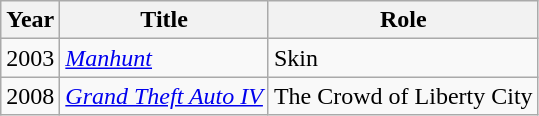<table class="wikitable">
<tr>
<th>Year</th>
<th>Title</th>
<th>Role</th>
</tr>
<tr>
<td>2003</td>
<td><em><a href='#'>Manhunt</a></em></td>
<td>Skin</td>
</tr>
<tr>
<td>2008</td>
<td><em><a href='#'>Grand Theft Auto IV</a></em></td>
<td>The Crowd of Liberty City</td>
</tr>
</table>
